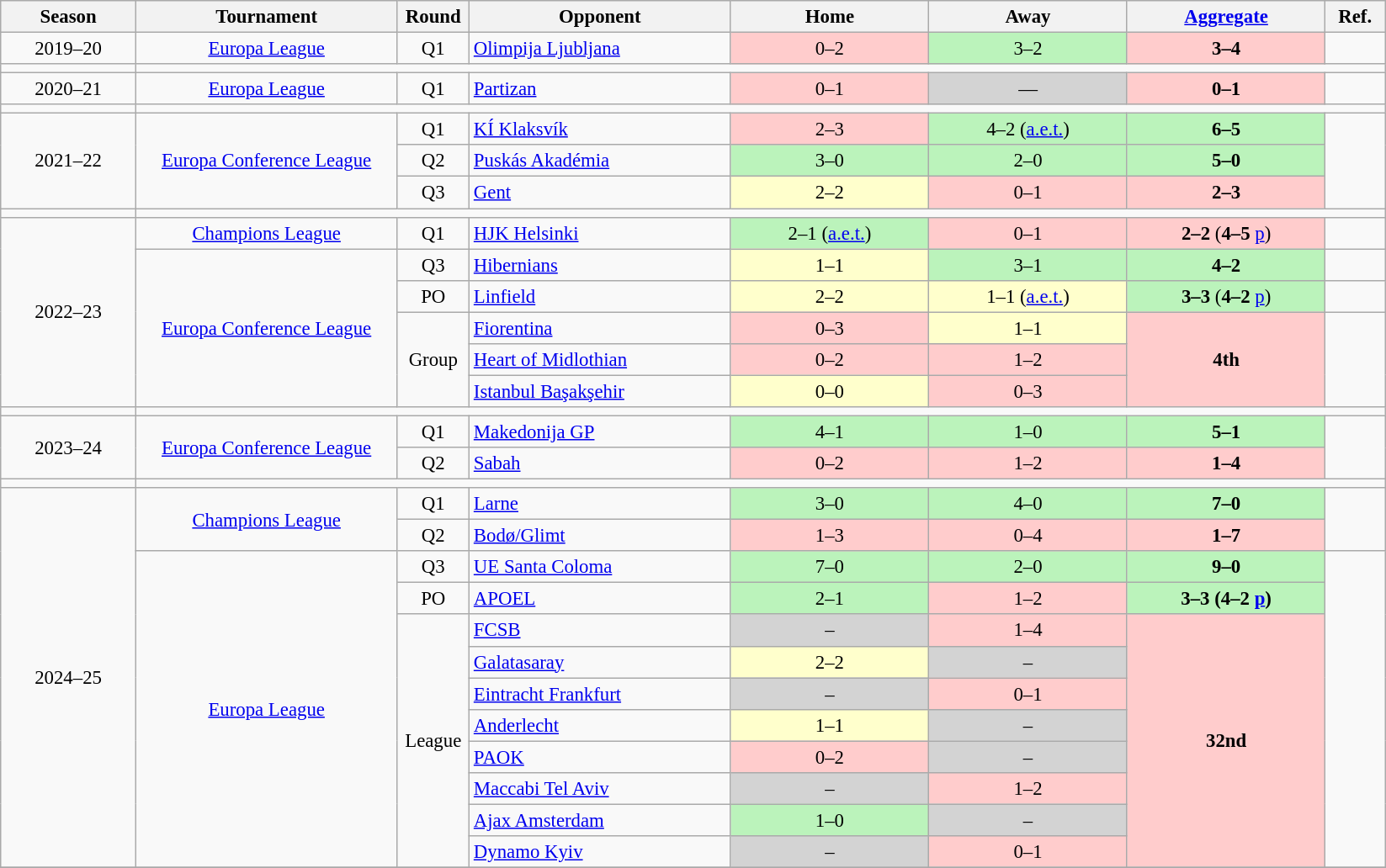<table class="wikitable" style="font-size:95%; text-align: center;">
<tr>
<th width="100">Season</th>
<th width="200">Tournament</th>
<th width="50">Round</th>
<th width="200">Opponent</th>
<th width="150">Home</th>
<th width="150">Away</th>
<th width="150"><a href='#'>Aggregate</a></th>
<th width="40">Ref.</th>
</tr>
<tr>
<td>2019–20</td>
<td><a href='#'>Europa League</a></td>
<td>Q1</td>
<td align="left"> <a href='#'>Olimpija Ljubljana</a></td>
<td bgcolor="ffcccc">0–2</td>
<td bgcolor="bbf3bb">3–2</td>
<td bgcolor="ffcccc"><strong>3–4</strong></td>
<td></td>
</tr>
<tr>
<td></td>
</tr>
<tr>
<td>2020–21</td>
<td><a href='#'>Europa League</a></td>
<td>Q1</td>
<td align="left"> <a href='#'>Partizan</a></td>
<td bgcolor="ffcccc">0–1</td>
<td bgcolor="LIGHTGREY">—</td>
<td bgcolor="ffcccc"><strong>0–1</strong></td>
<td></td>
</tr>
<tr>
<td></td>
</tr>
<tr>
<td rowspan=3>2021–22</td>
<td rowspan=3><a href='#'>Europa Conference League</a></td>
<td>Q1</td>
<td align="left"> <a href='#'>KÍ Klaksvík</a></td>
<td bgcolor="ffcccc">2–3</td>
<td bgcolor="bbf3bb">4–2 (<a href='#'>a.e.t.</a>)</td>
<td bgcolor="bbf3bb"><strong>6–5</strong></td>
<td rowspan=3></td>
</tr>
<tr>
<td>Q2</td>
<td align="left"> <a href='#'>Puskás Akadémia</a></td>
<td bgcolor="bbf3bb">3–0</td>
<td bgcolor="bbf3bb">2–0</td>
<td bgcolor="bbf3bb"><strong>5–0</strong></td>
</tr>
<tr>
<td>Q3</td>
<td align="left"> <a href='#'>Gent</a></td>
<td bgcolor="ffffcc">2–2</td>
<td bgcolor="ffcccc">0–1</td>
<td bgcolor="ffcccc"><strong>2–3</strong></td>
</tr>
<tr>
<td></td>
</tr>
<tr>
<td rowspan=6>2022–23</td>
<td rowspan=1><a href='#'>Champions League</a></td>
<td>Q1</td>
<td align="left"> <a href='#'>HJK Helsinki</a></td>
<td bgcolor="bbf3bb">2–1 (<a href='#'>a.e.t.</a>)</td>
<td bgcolor="ffcccc">0–1</td>
<td bgcolor="ffcccc"><strong>2–2</strong> (<strong>4–5</strong> <a href='#'>p</a>)</td>
<td></td>
</tr>
<tr>
<td rowspan=5><a href='#'>Europa Conference League</a></td>
<td>Q3</td>
<td align="left"> <a href='#'>Hibernians</a></td>
<td bgcolor="ffffcc">1–1</td>
<td bgcolor="bbf3bb">3–1</td>
<td bgcolor="bbf3bb"><strong>4–2</strong></td>
<td></td>
</tr>
<tr>
<td>PO</td>
<td align="left"> <a href='#'>Linfield</a></td>
<td bgcolor="ffffcc">2–2</td>
<td bgcolor="ffffcc">1–1 (<a href='#'>a.e.t.</a>)</td>
<td bgcolor="bbf3bb"><strong>3–3</strong> (<strong>4–2</strong> <a href='#'>p</a>)</td>
<td></td>
</tr>
<tr>
<td rowspan=3>Group</td>
<td align="left"> <a href='#'>Fiorentina</a></td>
<td bgcolor="ffcccc">0–3</td>
<td bgcolor="ffffcc">1–1</td>
<td rowspan=3 bgcolor="ffcccc"><strong>4th</strong></td>
<td rowspan=3></td>
</tr>
<tr>
<td align="left"> <a href='#'>Heart of Midlothian</a></td>
<td bgcolor="ffcccc">0–2</td>
<td bgcolor="ffcccc">1–2</td>
</tr>
<tr>
<td align="left"> <a href='#'>Istanbul Başakşehir</a></td>
<td bgcolor="ffffcc">0–0</td>
<td bgcolor="ffcccc">0–3</td>
</tr>
<tr>
<td></td>
</tr>
<tr>
<td rowspan=2>2023–24</td>
<td rowspan=2><a href='#'>Europa Conference League</a></td>
<td>Q1</td>
<td align="left"> <a href='#'>Makedonija GP</a></td>
<td bgcolor="bbf3bb">4–1</td>
<td bgcolor="bbf3bb">1–0</td>
<td bgcolor="bbf3bb"><strong>5–1</strong></td>
<td rowspan=2></td>
</tr>
<tr>
<td>Q2</td>
<td align="left"> <a href='#'>Sabah</a></td>
<td bgcolor="ffcccc">0–2</td>
<td bgcolor="ffcccc">1–2</td>
<td bgcolor="ffcccc"><strong>1–4</strong></td>
</tr>
<tr>
<td></td>
</tr>
<tr>
<td rowspan=12>2024–25</td>
<td rowspan=2><a href='#'>Champions League</a></td>
<td>Q1</td>
<td align="left"> <a href='#'>Larne</a></td>
<td bgcolor="bbf3bb">3–0</td>
<td bgcolor="bbf3bb">4–0</td>
<td bgcolor="bbf3bb"><strong>7–0</strong></td>
<td rowspan=2></td>
</tr>
<tr>
<td>Q2</td>
<td align="left"> <a href='#'>Bodø/Glimt</a></td>
<td bgcolor="ffcccc">1–3</td>
<td bgcolor="ffcccc">0–4</td>
<td bgcolor="ffcccc"><strong>1–7</strong></td>
</tr>
<tr>
<td rowspan=10><a href='#'>Europa League</a></td>
<td>Q3</td>
<td align="left"> <a href='#'>UE Santa Coloma</a></td>
<td bgcolor="bbf3bb">7–0</td>
<td bgcolor="bbf3bb">2–0</td>
<td bgcolor="bbf3bb"><strong>9–0</strong></td>
<td rowspan=10></td>
</tr>
<tr>
<td>PO</td>
<td align="left"> <a href='#'>APOEL</a></td>
<td bgcolor="bbf3bb">2–1</td>
<td bgcolor="ffcccc">1–2</td>
<td bgcolor="bbf3bb"><strong>3–3 (4–2 <a href='#'>p</a>)</strong></td>
</tr>
<tr>
<td rowspan=8>League</td>
<td align="left"> <a href='#'>FCSB</a></td>
<td bgcolor="LIGHTGREY">–</td>
<td bgcolor="ffcccc">1–4</td>
<td rowspan=8 bgcolor="ffcccc"><strong>32nd</strong></td>
</tr>
<tr>
<td align="left"> <a href='#'>Galatasaray</a></td>
<td bgcolor="ffffcc">2–2</td>
<td bgcolor="LIGHTGREY">–</td>
</tr>
<tr>
<td align="left"> <a href='#'>Eintracht Frankfurt</a></td>
<td bgcolor="LIGHTGREY">–</td>
<td bgcolor="ffcccc">0–1</td>
</tr>
<tr>
<td align="left"> <a href='#'>Anderlecht</a></td>
<td bgcolor="ffffcc">1–1</td>
<td bgcolor="LIGHTGREY">–</td>
</tr>
<tr>
<td align="left"> <a href='#'>PAOK</a></td>
<td bgcolor="ffcccc">0–2</td>
<td bgcolor="LIGHTGREY">–</td>
</tr>
<tr>
<td align="left"> <a href='#'>Maccabi Tel Aviv</a></td>
<td bgcolor="LIGHTGREY">–</td>
<td bgcolor="ffcccc">1–2</td>
</tr>
<tr>
<td align="left"> <a href='#'>Ajax Amsterdam</a></td>
<td bgcolor="bbf3bb">1–0</td>
<td bgcolor="LIGHTGREY">–</td>
</tr>
<tr>
<td align="left"> <a href='#'>Dynamo Kyiv</a></td>
<td bgcolor="LIGHTGREY">–</td>
<td bgcolor="ffcccc">0–1</td>
</tr>
<tr>
</tr>
</table>
